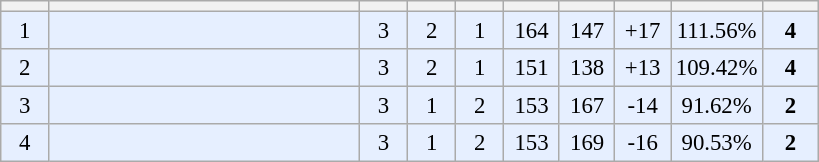<table class="wikitable" style="text-align:center; font-size:95%">
<tr>
<th width="25"></th>
<th width="200"></th>
<th width="25"></th>
<th width="25"></th>
<th width="25"></th>
<th width="30"></th>
<th width="30"></th>
<th width="30"></th>
<th width="30"></th>
<th width="30"></th>
</tr>
<tr style="background:#e6efff">
<td>1</td>
<td style="text-align:left"></td>
<td>3</td>
<td>2</td>
<td>1</td>
<td>164</td>
<td>147</td>
<td>+17</td>
<td>111.56%</td>
<td><strong>4</strong></td>
</tr>
<tr style="background:#e6efff">
<td>2</td>
<td style="text-align:left"></td>
<td>3</td>
<td>2</td>
<td>1</td>
<td>151</td>
<td>138</td>
<td>+13</td>
<td>109.42%</td>
<td><strong>4</strong></td>
</tr>
<tr style="background:#e6efff">
<td>3</td>
<td style="text-align:left"></td>
<td>3</td>
<td>1</td>
<td>2</td>
<td>153</td>
<td>167</td>
<td>-14</td>
<td>91.62%</td>
<td><strong>2</strong></td>
</tr>
<tr style="background:#e6efff">
<td>4</td>
<td style="text-align:left"></td>
<td>3</td>
<td>1</td>
<td>2</td>
<td>153</td>
<td>169</td>
<td>-16</td>
<td>90.53%</td>
<td><strong>2</strong></td>
</tr>
</table>
